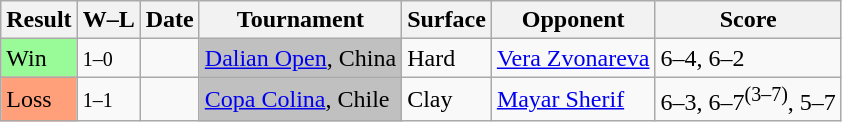<table class="sortable wikitable">
<tr>
<th>Result</th>
<th class="unsortable">W–L</th>
<th>Date</th>
<th>Tournament</th>
<th>Surface</th>
<th>Opponent</th>
<th class="unsortable">Score</th>
</tr>
<tr>
<td bgcolor=98FB98>Win</td>
<td><small>1–0</small></td>
<td><a href='#'></a></td>
<td style="background:silver;"><a href='#'>Dalian Open</a>, China</td>
<td>Hard</td>
<td> <a href='#'>Vera Zvonareva</a></td>
<td>6–4, 6–2</td>
</tr>
<tr>
<td bgcolor="FFA07A">Loss</td>
<td><small>1–1</small></td>
<td><a href='#'></a></td>
<td style="background:silver;"><a href='#'>Copa Colina</a>, Chile</td>
<td>Clay</td>
<td> <a href='#'>Mayar Sherif</a></td>
<td>6–3, 6–7<sup>(3–7)</sup>, 5–7</td>
</tr>
</table>
